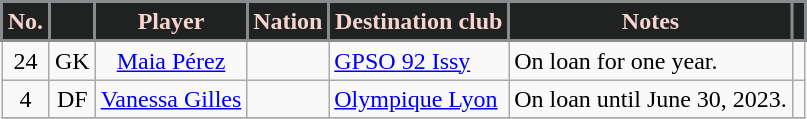<table class="wikitable sortable" style="text-align:center;">
<tr>
<th style="background:#202121; color:#F7D5CF; border:2px solid #898C8F;" scope="col">No.</th>
<th style="background:#202121; color:#F7D5CF; border:2px solid #898C8F;" scope="col"></th>
<th style="background:#202121; color:#F7D5CF; border:2px solid #898C8F;" scope="col">Player</th>
<th style="background:#202121; color:#F7D5CF; border:2px solid #898C8F;" scope="col">Nation</th>
<th style="background:#202121; color:#F7D5CF; border:2px solid #898C8F;" scope="col">Destination club</th>
<th style="background:#202121; color:#F7D5CF; border:2px solid #898C8F;" scope="col">Notes</th>
<th style="background:#202121; color:#F7D5CF; border:2px solid #898C8F;" scope="col"></th>
</tr>
<tr>
<td>24</td>
<td>GK</td>
<td><a href='#'>Maia Pérez</a></td>
<td></td>
<td align="left"> <a href='#'>GPSO 92 Issy</a></td>
<td align="left">On loan for one year.</td>
<td></td>
</tr>
<tr>
<td>4</td>
<td>DF</td>
<td><a href='#'>Vanessa Gilles</a></td>
<td></td>
<td align="left"> <a href='#'>Olympique Lyon</a></td>
<td align="left">On loan until June 30, 2023.</td>
<td></td>
</tr>
<tr>
</tr>
</table>
